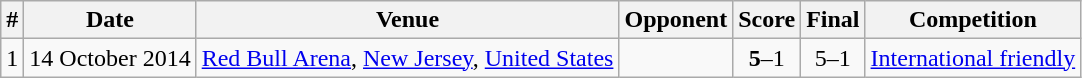<table class="wikitable">
<tr>
<th>#</th>
<th>Date</th>
<th>Venue</th>
<th>Opponent</th>
<th>Score</th>
<th>Final</th>
<th>Competition</th>
</tr>
<tr>
<td>1</td>
<td>14 October 2014</td>
<td><a href='#'>Red Bull Arena</a>, <a href='#'>New Jersey</a>, <a href='#'>United States</a></td>
<td></td>
<td align=center><strong>5</strong>–1</td>
<td align=center>5–1</td>
<td><a href='#'>International friendly</a></td>
</tr>
</table>
